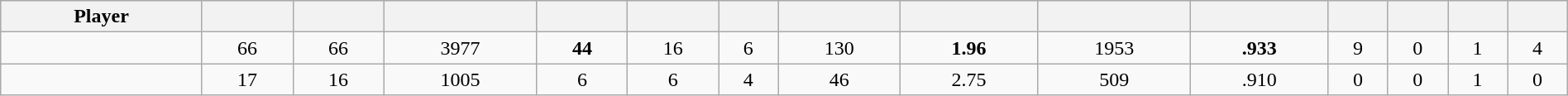<table class="wikitable sortable" style="width:100%; text-align:center;">
<tr style="text-align:center; background:#ddd;">
<th>Player</th>
<th></th>
<th></th>
<th></th>
<th></th>
<th></th>
<th></th>
<th></th>
<th></th>
<th></th>
<th></th>
<th></th>
<th></th>
<th></th>
<th></th>
</tr>
<tr>
<td></td>
<td>66</td>
<td>66</td>
<td>3977</td>
<td><strong>44</strong></td>
<td>16</td>
<td>6</td>
<td>130</td>
<td><strong>1.96</strong></td>
<td>1953</td>
<td><strong>.933</strong></td>
<td>9</td>
<td>0</td>
<td>1</td>
<td>4</td>
</tr>
<tr>
<td></td>
<td>17</td>
<td>16</td>
<td>1005</td>
<td>6</td>
<td>6</td>
<td>4</td>
<td>46</td>
<td>2.75</td>
<td>509</td>
<td>.910</td>
<td>0</td>
<td>0</td>
<td>1</td>
<td>0</td>
</tr>
</table>
